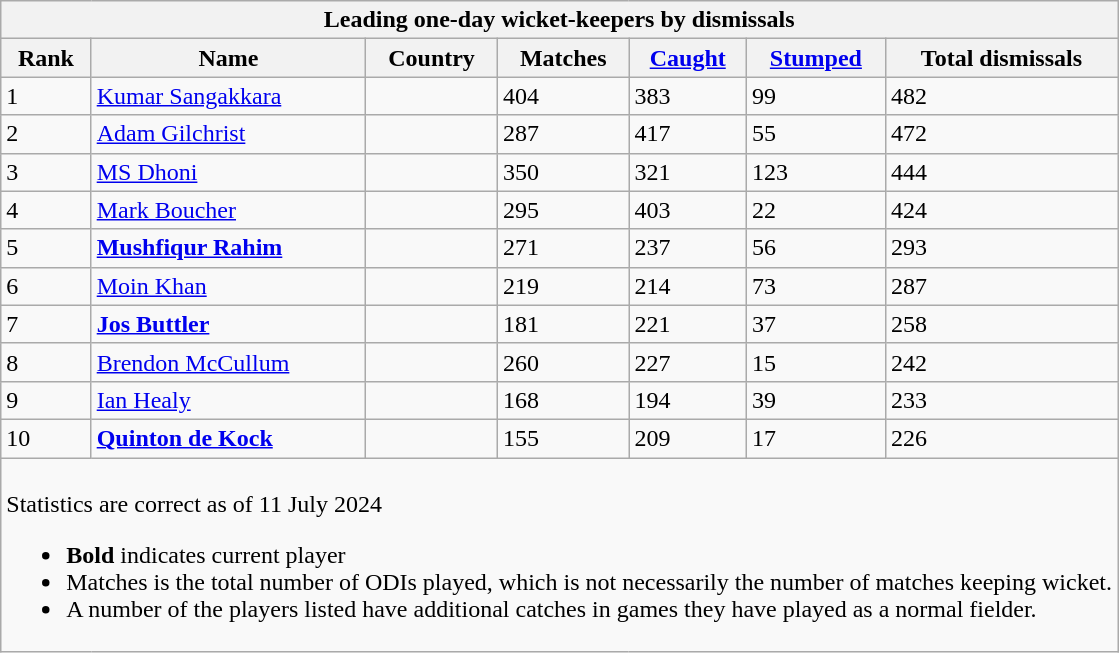<table class="wikitable">
<tr>
<th colspan="7">Leading one-day wicket-keepers by dismissals</th>
</tr>
<tr>
<th>Rank</th>
<th>Name</th>
<th>Country</th>
<th>Matches</th>
<th><a href='#'>Caught</a></th>
<th><a href='#'>Stumped</a></th>
<th>Total dismissals</th>
</tr>
<tr>
<td>1</td>
<td><a href='#'>Kumar Sangakkara</a></td>
<td></td>
<td>404</td>
<td>383</td>
<td>99</td>
<td>482</td>
</tr>
<tr>
<td>2</td>
<td><a href='#'>Adam Gilchrist</a></td>
<td></td>
<td>287</td>
<td>417</td>
<td>55</td>
<td>472</td>
</tr>
<tr>
<td>3</td>
<td><a href='#'>MS Dhoni</a></td>
<td></td>
<td>350</td>
<td>321</td>
<td>123</td>
<td>444</td>
</tr>
<tr>
<td>4</td>
<td><a href='#'>Mark Boucher</a></td>
<td></td>
<td>295</td>
<td>403</td>
<td>22</td>
<td>424</td>
</tr>
<tr>
<td>5</td>
<td><strong><a href='#'>Mushfiqur Rahim</a> </strong></td>
<td></td>
<td>271</td>
<td>237</td>
<td>56</td>
<td>293</td>
</tr>
<tr>
<td>6</td>
<td><a href='#'>Moin Khan</a></td>
<td></td>
<td>219</td>
<td>214</td>
<td>73</td>
<td>287</td>
</tr>
<tr>
<td>7</td>
<td><strong><a href='#'>Jos Buttler</a></strong></td>
<td></td>
<td>181</td>
<td>221</td>
<td>37</td>
<td>258</td>
</tr>
<tr>
<td>8</td>
<td><a href='#'>Brendon McCullum</a></td>
<td></td>
<td>260</td>
<td>227</td>
<td>15</td>
<td>242</td>
</tr>
<tr>
<td>9</td>
<td><a href='#'>Ian Healy</a></td>
<td></td>
<td>168</td>
<td>194</td>
<td>39</td>
<td>233</td>
</tr>
<tr>
<td>10</td>
<td><strong><a href='#'>Quinton de Kock</a></strong></td>
<td></td>
<td>155</td>
<td>209</td>
<td>17</td>
<td>226</td>
</tr>
<tr>
<td colspan=7><br>Statistics are correct as of 11 July 2024<ul><li><strong>Bold</strong> indicates current player</li><li>Matches is the total number of ODIs played, which is not necessarily the number of matches keeping wicket.</li><li>A number of the players listed have additional catches in games they have played as a normal fielder.</li></ul></td>
</tr>
</table>
